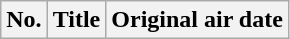<table class="wikitable">
<tr>
<th>No.</th>
<th>Title</th>
<th>Original air date<br>











</th>
</tr>
</table>
